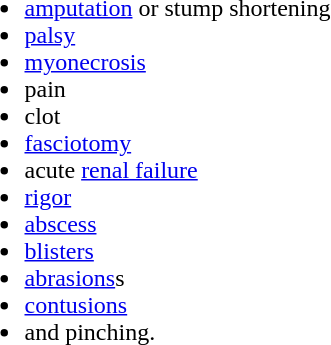<table>
<tr>
<td><br><ul><li><a href='#'>amputation</a> or stump shortening</li><li><a href='#'>palsy</a></li><li><a href='#'>myonecrosis</a></li><li>pain</li><li>clot</li><li><a href='#'>fasciotomy</a></li><li>acute <a href='#'>renal failure</a></li><li><a href='#'>rigor</a></li><li><a href='#'>abscess</a></li><li><a href='#'>blisters</a></li><li><a href='#'>abrasions</a>s</li><li><a href='#'>contusions</a></li><li>and pinching.</li></ul></td>
</tr>
</table>
